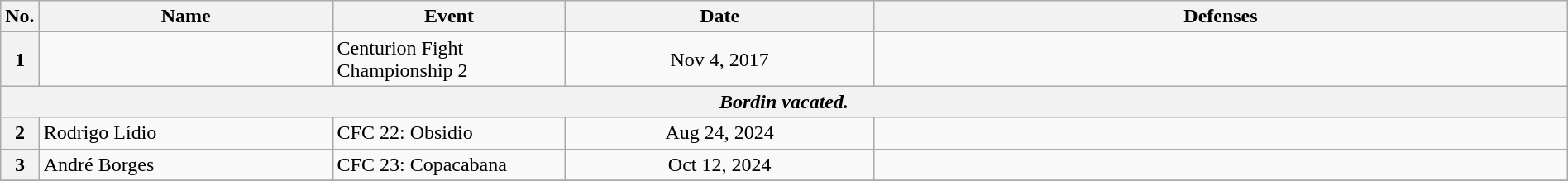<table class="wikitable" width=100%>
<tr>
<th width=1%>No.</th>
<th width=19%>Name</th>
<th width=15%>Event</th>
<th width=20%>Date</th>
<th width=45%>Defenses</th>
</tr>
<tr>
<th>1</th>
<td> <br></td>
<td>Centurion Fight Championship 2 <br></td>
<td align=center>Nov 4, 2017</td>
<td></td>
</tr>
<tr>
<th colspan=6 align=center><em>Bordin vacated.</em></th>
</tr>
<tr>
<th>2</th>
<td> Rodrigo Lídio <br></td>
<td>CFC 22: Obsidio <br></td>
<td align=center>Aug 24, 2024</td>
<td></td>
</tr>
<tr>
<th>3</th>
<td> André Borges</td>
<td>CFC 23: Copacabana <br></td>
<td align=center>Oct 12, 2024</td>
<td></td>
</tr>
<tr>
</tr>
</table>
